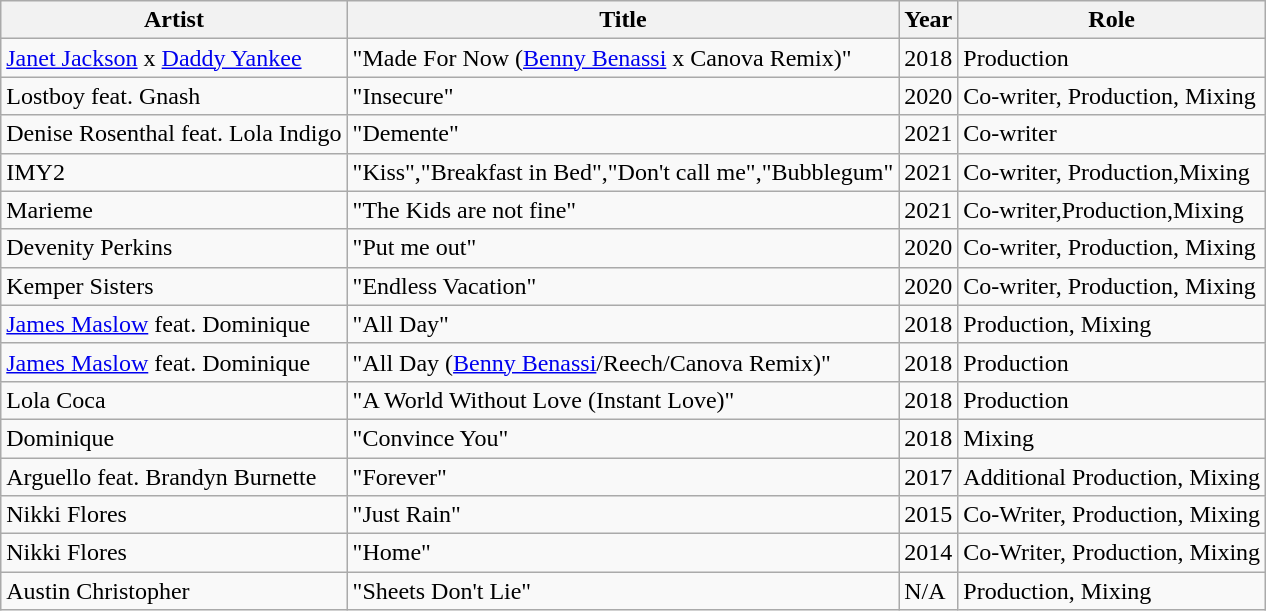<table class="wikitable">
<tr>
<th>Artist</th>
<th>Title</th>
<th>Year</th>
<th>Role</th>
</tr>
<tr>
<td><a href='#'>Janet Jackson</a> x <a href='#'>Daddy Yankee</a></td>
<td>"Made For Now (<a href='#'>Benny Benassi</a> x Canova Remix)"</td>
<td>2018</td>
<td>Production</td>
</tr>
<tr>
<td>Lostboy feat. Gnash</td>
<td>"Insecure"</td>
<td>2020</td>
<td>Co-writer, Production, Mixing</td>
</tr>
<tr>
<td>Denise Rosenthal feat. Lola Indigo</td>
<td>"Demente"</td>
<td>2021</td>
<td>Co-writer</td>
</tr>
<tr>
<td>IMY2</td>
<td>"Kiss","Breakfast in Bed","Don't call me","Bubblegum"</td>
<td>2021</td>
<td>Co-writer, Production,Mixing</td>
</tr>
<tr>
<td>Marieme</td>
<td>"The Kids are not fine"</td>
<td>2021</td>
<td>Co-writer,Production,Mixing</td>
</tr>
<tr>
<td>Devenity Perkins</td>
<td>"Put me out"</td>
<td>2020</td>
<td>Co-writer, Production, Mixing</td>
</tr>
<tr>
<td>Kemper Sisters</td>
<td>"Endless Vacation"</td>
<td>2020</td>
<td>Co-writer, Production, Mixing</td>
</tr>
<tr>
<td><a href='#'>James Maslow</a> feat. Dominique</td>
<td>"All Day"</td>
<td>2018</td>
<td>Production, Mixing</td>
</tr>
<tr>
<td><a href='#'>James Maslow</a> feat. Dominique</td>
<td>"All Day (<a href='#'>Benny Benassi</a>/Reech/Canova Remix)"</td>
<td>2018</td>
<td>Production</td>
</tr>
<tr>
<td>Lola Coca</td>
<td>"A World Without Love (Instant Love)"</td>
<td>2018</td>
<td>Production</td>
</tr>
<tr>
<td>Dominique</td>
<td>"Convince You"</td>
<td>2018</td>
<td>Mixing</td>
</tr>
<tr>
<td>Arguello feat. Brandyn Burnette</td>
<td>"Forever"</td>
<td>2017</td>
<td>Additional Production, Mixing</td>
</tr>
<tr>
<td>Nikki Flores</td>
<td>"Just Rain"</td>
<td>2015</td>
<td>Co-Writer, Production, Mixing</td>
</tr>
<tr>
<td>Nikki Flores</td>
<td>"Home"</td>
<td>2014</td>
<td>Co-Writer, Production, Mixing</td>
</tr>
<tr>
<td>Austin Christopher</td>
<td>"Sheets Don't Lie"</td>
<td>N/A</td>
<td>Production, Mixing</td>
</tr>
</table>
